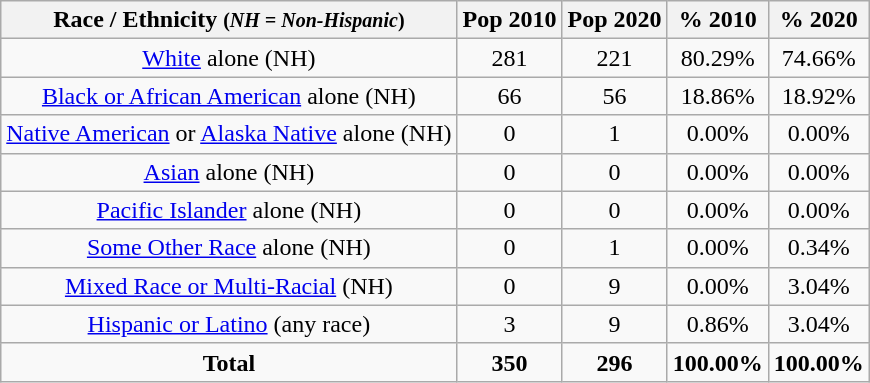<table class="wikitable" style="text-align:center;">
<tr>
<th>Race / Ethnicity <small>(<em>NH = Non-Hispanic</em>)</small></th>
<th>Pop 2010</th>
<th>Pop 2020</th>
<th>% 2010</th>
<th>% 2020</th>
</tr>
<tr>
<td><a href='#'>White</a> alone (NH)</td>
<td>281</td>
<td>221</td>
<td>80.29%</td>
<td>74.66%</td>
</tr>
<tr>
<td><a href='#'>Black or African American</a> alone (NH)</td>
<td>66</td>
<td>56</td>
<td>18.86%</td>
<td>18.92%</td>
</tr>
<tr>
<td><a href='#'>Native American</a> or <a href='#'>Alaska Native</a> alone (NH)</td>
<td>0</td>
<td>1</td>
<td>0.00%</td>
<td>0.00%</td>
</tr>
<tr>
<td><a href='#'>Asian</a> alone (NH)</td>
<td>0</td>
<td>0</td>
<td>0.00%</td>
<td>0.00%</td>
</tr>
<tr>
<td><a href='#'>Pacific Islander</a> alone (NH)</td>
<td>0</td>
<td>0</td>
<td>0.00%</td>
<td>0.00%</td>
</tr>
<tr>
<td><a href='#'>Some Other Race</a> alone (NH)</td>
<td>0</td>
<td>1</td>
<td>0.00%</td>
<td>0.34%</td>
</tr>
<tr>
<td><a href='#'>Mixed Race or Multi-Racial</a> (NH)</td>
<td>0</td>
<td>9</td>
<td>0.00%</td>
<td>3.04%</td>
</tr>
<tr>
<td><a href='#'>Hispanic or Latino</a> (any race)</td>
<td>3</td>
<td>9</td>
<td>0.86%</td>
<td>3.04%</td>
</tr>
<tr>
<td><strong>Total</strong></td>
<td><strong>350</strong></td>
<td><strong>296</strong></td>
<td><strong>100.00%</strong></td>
<td><strong>100.00%</strong></td>
</tr>
</table>
